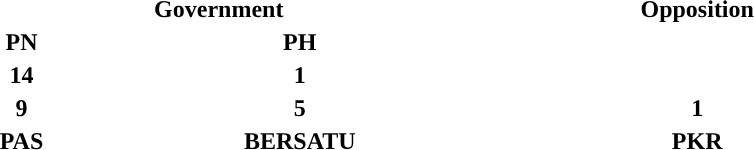<table style="width:40em;">
<tr style="text-align:center;">
<td colspan="2" style="color:"><strong>Government</strong></td>
<td colspan="1" style="color:"><strong>Opposition</strong></td>
</tr>
<tr style="text-align:center;">
<td style="color:"><strong>PN</strong></td>
<td style="color:"><strong>PH</strong></td>
</tr>
<tr style="text-align:center;">
<td style="background:"><strong>14</strong></td>
<td style="background:"><strong>1</strong></td>
</tr>
<tr style="text-align:center;">
<td style="background:"><strong>9</strong></td>
<td style="background:"><strong>5</strong></td>
<td style="background:"><strong>1</strong></td>
</tr>
<tr style="text-align:center;">
<td style="color:"><strong>PAS</strong></td>
<td style="color:"><strong>BERSATU</strong></td>
<td style="color:"><strong>PKR</strong></td>
</tr>
</table>
